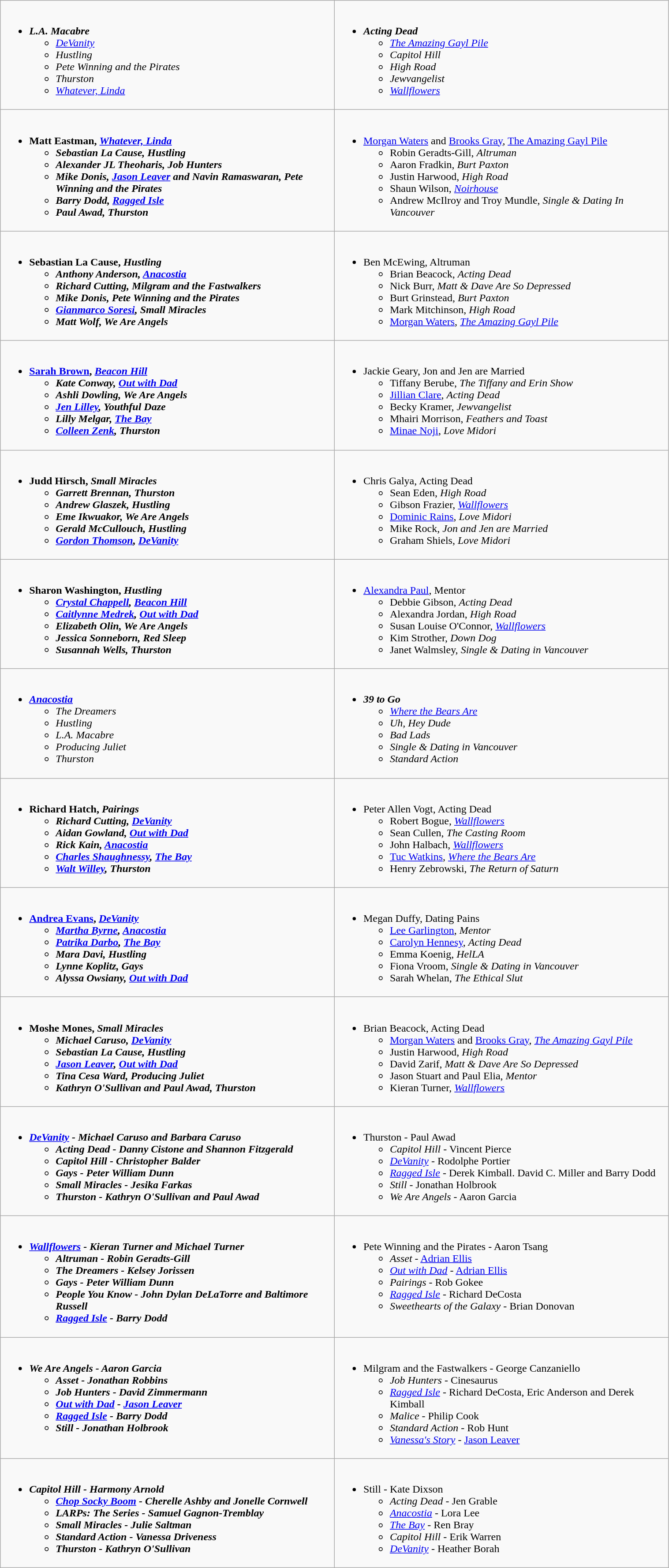<table class=wikitable  style="width:80%">
<tr>
<td valign="top" width="50%"><br><ul><li><strong><em>L.A. Macabre</em></strong><ul><li><em><a href='#'>DeVanity</a></em></li><li><em>Hustling</em></li><li><em>Pete Winning and the Pirates</em></li><li><em>Thurston</em></li><li><em><a href='#'>Whatever, Linda</a></em></li></ul></li></ul></td>
<td valign="top" width="50%"><br><ul><li><strong><em>Acting Dead</em></strong><ul><li><em><a href='#'>The Amazing Gayl Pile</a></em></li><li><em>Capitol Hill</em></li><li><em>High Road</em></li><li><em>Jewvangelist</em></li><li><em><a href='#'>Wallflowers</a></em></li></ul></li></ul></td>
</tr>
<tr>
<td valign="top" width="50%"><br><ul><li><strong>Matt Eastman, <em><a href='#'>Whatever, Linda</a><strong><em><ul><li>Sebastian La Cause, </em>Hustling<em></li><li>Alexander JL Theoharis, </em>Job Hunters<em></li><li>Mike Donis, <a href='#'>Jason Leaver</a> and Navin Ramaswaran, </em>Pete Winning and the Pirates<em></li><li>Barry Dodd, </em><a href='#'>Ragged Isle</a><em></li><li>Paul Awad, </em>Thurston<em></li></ul></li></ul></td>
<td valign="top" width="50%"><br><ul><li></strong><a href='#'>Morgan Waters</a> and <a href='#'>Brooks Gray</a>, </em><a href='#'>The Amazing Gayl Pile</a></em></strong><ul><li>Robin Geradts-Gill, <em>Altruman</em></li><li>Aaron Fradkin, <em>Burt Paxton</em></li><li>Justin Harwood, <em>High Road</em></li><li>Shaun Wilson, <em><a href='#'>Noirhouse</a></em></li><li>Andrew McIlroy and Troy Mundle, <em>Single & Dating In Vancouver</em></li></ul></li></ul></td>
</tr>
<tr>
<td valign="top" width="50%"><br><ul><li><strong>Sebastian La Cause, <em>Hustling<strong><em><ul><li>Anthony Anderson, </em><a href='#'>Anacostia</a><em></li><li>Richard Cutting, </em>Milgram and the Fastwalkers<em></li><li>Mike Donis, </em>Pete Winning and the Pirates<em></li><li><a href='#'>Gianmarco Soresi</a>, </em>Small Miracles<em></li><li>Matt Wolf, </em>We Are Angels<em></li></ul></li></ul></td>
<td valign="top" width="50%"><br><ul><li></strong>Ben McEwing, </em>Altruman</em></strong><ul><li>Brian Beacock, <em>Acting Dead</em></li><li>Nick Burr, <em>Matt & Dave Are So Depressed</em></li><li>Burt Grinstead, <em>Burt Paxton</em></li><li>Mark Mitchinson, <em>High Road</em></li><li><a href='#'>Morgan Waters</a>, <em><a href='#'>The Amazing Gayl Pile</a></em></li></ul></li></ul></td>
</tr>
<tr>
<td valign="top" width="50%"><br><ul><li><strong><a href='#'>Sarah Brown</a>, <em><a href='#'>Beacon Hill</a><strong><em><ul><li>Kate Conway, </em><a href='#'>Out with Dad</a><em></li><li>Ashli Dowling, </em>We Are Angels<em></li><li><a href='#'>Jen Lilley</a>, </em>Youthful Daze<em></li><li>Lilly Melgar, </em><a href='#'>The Bay</a><em></li><li><a href='#'>Colleen Zenk</a>, </em>Thurston<em></li></ul></li></ul></td>
<td valign="top" width="50%"><br><ul><li></strong>Jackie Geary, </em>Jon and Jen are Married</em></strong><ul><li>Tiffany Berube, <em>The Tiffany and Erin Show</em></li><li><a href='#'>Jillian Clare</a>, <em>Acting Dead</em></li><li>Becky Kramer, <em>Jewvangelist</em></li><li>Mhairi Morrison, <em>Feathers and Toast</em></li><li><a href='#'>Minae Noji</a>, <em>Love Midori</em></li></ul></li></ul></td>
</tr>
<tr>
<td valign="top" width="50%"><br><ul><li><strong>Judd Hirsch, <em>Small Miracles<strong><em><ul><li>Garrett Brennan, </em>Thurston<em></li><li>Andrew Glaszek, </em>Hustling<em></li><li>Eme Ikwuakor, </em>We Are Angels<em></li><li>Gerald McCullouch, </em>Hustling<em></li><li><a href='#'>Gordon Thomson</a>, </em><a href='#'>DeVanity</a><em></li></ul></li></ul></td>
<td valign="top" width="50%"><br><ul><li></strong>Chris Galya, </em>Acting Dead</em></strong><ul><li>Sean Eden, <em>High Road</em></li><li>Gibson Frazier, <em><a href='#'>Wallflowers</a></em></li><li><a href='#'>Dominic Rains</a>, <em>Love Midori</em></li><li>Mike Rock, <em>Jon and Jen are Married</em></li><li>Graham Shiels, <em>Love Midori</em></li></ul></li></ul></td>
</tr>
<tr>
<td valign="top" width="50%"><br><ul><li><strong>Sharon Washington, <em>Hustling<strong><em><ul><li><a href='#'>Crystal Chappell</a>, </em><a href='#'>Beacon Hill</a><em></li><li><a href='#'>Caitlynne Medrek</a>, </em><a href='#'>Out with Dad</a><em></li><li>Elizabeth Olin, </em>We Are Angels<em></li><li>Jessica Sonneborn, </em>Red Sleep<em></li><li>Susannah Wells, </em>Thurston<em></li></ul></li></ul></td>
<td valign="top" width="50%"><br><ul><li></strong><a href='#'>Alexandra Paul</a>, </em>Mentor</em></strong><ul><li>Debbie Gibson, <em>Acting Dead</em></li><li>Alexandra Jordan, <em>High Road</em></li><li>Susan Louise O'Connor, <em><a href='#'>Wallflowers</a></em></li><li>Kim Strother, <em>Down Dog</em></li><li>Janet Walmsley, <em>Single & Dating in Vancouver</em></li></ul></li></ul></td>
</tr>
<tr>
<td valign="top" width="50%"><br><ul><li><strong><em><a href='#'>Anacostia</a></em></strong><ul><li><em>The Dreamers</em></li><li><em>Hustling</em></li><li><em>L.A. Macabre</em></li><li><em>Producing Juliet</em></li><li><em>Thurston</em></li></ul></li></ul></td>
<td valign="top" width="50%"><br><ul><li><strong><em>39 to Go</em></strong><ul><li><em><a href='#'>Where the Bears Are</a></em></li><li><em>Uh, Hey Dude</em></li><li><em>Bad Lads</em></li><li><em>Single & Dating in Vancouver</em></li><li><em>Standard Action</em></li></ul></li></ul></td>
</tr>
<tr>
<td valign="top" width="50%"><br><ul><li><strong>Richard Hatch, <em>Pairings<strong><em><ul><li>Richard Cutting, </em><a href='#'>DeVanity</a><em></li><li>Aidan Gowland, </em><a href='#'>Out with Dad</a><em></li><li>Rick Kain, </em><a href='#'>Anacostia</a><em></li><li><a href='#'>Charles Shaughnessy</a>, </em><a href='#'>The Bay</a><em></li><li><a href='#'>Walt Willey</a>, </em>Thurston<em></li></ul></li></ul></td>
<td valign="top" width="50%"><br><ul><li></strong>Peter Allen Vogt, </em>Acting Dead</em></strong><ul><li>Robert Bogue, <em><a href='#'>Wallflowers</a></em></li><li>Sean Cullen, <em>The Casting Room</em></li><li>John Halbach, <em><a href='#'>Wallflowers</a></em></li><li><a href='#'>Tuc Watkins</a>, <em><a href='#'>Where the Bears Are</a></em></li><li>Henry Zebrowski, <em>The Return of Saturn</em></li></ul></li></ul></td>
</tr>
<tr>
<td valign="top" width="50%"><br><ul><li><strong><a href='#'>Andrea Evans</a>, <em><a href='#'>DeVanity</a><strong><em><ul><li><a href='#'>Martha Byrne</a>, </em><a href='#'>Anacostia</a><em></li><li><a href='#'>Patrika Darbo</a>, </em><a href='#'>The Bay</a><em></li><li>Mara Davi, </em>Hustling<em></li><li>Lynne Koplitz, </em>Gays<em></li><li>Alyssa Owsiany, </em><a href='#'>Out with Dad</a><em></li></ul></li></ul></td>
<td valign="top" width="50%"><br><ul><li></strong>Megan Duffy, </em>Dating Pains</em></strong><ul><li><a href='#'>Lee Garlington</a>, <em>Mentor</em></li><li><a href='#'>Carolyn Hennesy</a>, <em>Acting Dead</em></li><li>Emma Koenig, <em>HelLA</em></li><li>Fiona Vroom, <em>Single & Dating in Vancouver</em></li><li>Sarah Whelan, <em>The Ethical Slut</em></li></ul></li></ul></td>
</tr>
<tr>
<td valign="top" width="50%"><br><ul><li><strong>Moshe Mones, <em>Small Miracles<strong><em><ul><li>Michael Caruso, </em><a href='#'>DeVanity</a><em></li><li>Sebastian La Cause, </em>Hustling<em></li><li><a href='#'>Jason Leaver</a>, </em><a href='#'>Out with Dad</a><em></li><li>Tina Cesa Ward, </em>Producing Juliet<em></li><li>Kathryn O'Sullivan and Paul Awad, </em>Thurston<em></li></ul></li></ul></td>
<td valign="top" width="50%"><br><ul><li></strong>Brian Beacock, </em>Acting Dead</em></strong><ul><li><a href='#'>Morgan Waters</a> and <a href='#'>Brooks Gray</a>, <em><a href='#'>The Amazing Gayl Pile</a></em></li><li>Justin Harwood, <em>High Road</em></li><li>David Zarif, <em>Matt & Dave Are So Depressed</em></li><li>Jason Stuart and Paul Elia, <em>Mentor</em></li><li>Kieran Turner, <em><a href='#'>Wallflowers</a></em></li></ul></li></ul></td>
</tr>
<tr>
<td valign="top" width="50%"><br><ul><li><strong><em><a href='#'>DeVanity</a><em> - Michael Caruso and Barbara Caruso<strong><ul><li></em>Acting Dead<em> - Danny Cistone and Shannon Fitzgerald</li><li></em>Capitol Hill<em> - Christopher Balder</li><li></em>Gays<em> - Peter William Dunn</li><li></em>Small Miracles<em> - Jesika Farkas</li><li></em>Thurston<em> - Kathryn O'Sullivan and Paul Awad</li></ul></li></ul></td>
<td valign="top" width="50%"><br><ul><li></em></strong>Thurston</em> - Paul Awad</strong><ul><li><em>Capitol Hill</em> - Vincent Pierce</li><li><em><a href='#'>DeVanity</a></em> - Rodolphe Portier</li><li><em><a href='#'>Ragged Isle</a></em> - Derek Kimball. David C. Miller and Barry Dodd</li><li><em>Still</em> - Jonathan Holbrook</li><li><em>We Are Angels</em> - Aaron Garcia</li></ul></li></ul></td>
</tr>
<tr>
<td valign="top" width="50%"><br><ul><li><strong><em><a href='#'>Wallflowers</a><em> - Kieran Turner and Michael Turner<strong><ul><li></em>Altruman<em> - Robin Geradts-Gill</li><li></em>The Dreamers<em> - Kelsey Jorissen</li><li></em>Gays<em> - Peter William Dunn</li><li></em>People You Know<em> - John Dylan DeLaTorre and Baltimore Russell</li><li></em><a href='#'>Ragged Isle</a><em> - Barry Dodd</li></ul></li></ul></td>
<td valign="top" width="50%"><br><ul><li></em></strong>Pete Winning and the Pirates</em> - Aaron Tsang</strong><ul><li><em>Asset</em> - <a href='#'>Adrian Ellis</a></li><li><em><a href='#'>Out with Dad</a></em> - <a href='#'>Adrian Ellis</a></li><li><em>Pairings</em> - Rob Gokee</li><li><em><a href='#'>Ragged Isle</a></em> - Richard DeCosta</li><li><em>Sweethearts of the Galaxy</em> - Brian Donovan</li></ul></li></ul></td>
</tr>
<tr>
<td valign="top" width="50%"><br><ul><li><strong><em>We Are Angels<em> - Aaron Garcia<strong><ul><li></em>Asset<em> - Jonathan Robbins</li><li></em>Job Hunters<em> - David Zimmermann</li><li></em><a href='#'>Out with Dad</a><em> - <a href='#'>Jason Leaver</a></li><li></em><a href='#'>Ragged Isle</a><em> - Barry Dodd</li><li></em>Still<em> - Jonathan Holbrook</li></ul></li></ul></td>
<td valign="top" width="50%"><br><ul><li></em></strong>Milgram and the Fastwalkers</em> - George Canzaniello</strong><ul><li><em>Job Hunters</em> - Cinesaurus</li><li><em><a href='#'>Ragged Isle</a></em> - Richard DeCosta, Eric Anderson and Derek Kimball</li><li><em>Malice</em> - Philip Cook</li><li><em>Standard Action</em> - Rob Hunt</li><li><em><a href='#'>Vanessa's Story</a></em> - <a href='#'>Jason Leaver</a></li></ul></li></ul></td>
</tr>
<tr>
<td valign="top" width="50%"><br><ul><li><strong><em>Capitol Hill<em> - Harmony Arnold<strong><ul><li></em><a href='#'>Chop Socky Boom</a><em> - Cherelle Ashby and Jonelle Cornwell</li><li></em>LARPs: The Series<em> - Samuel Gagnon-Tremblay</li><li></em>Small Miracles<em> - Julie Saltman</li><li></em>Standard Action<em> - Vanessa Driveness</li><li></em>Thurston<em> - Kathryn O'Sullivan</li></ul></li></ul></td>
<td valign="top" width="50%"><br><ul><li></em></strong>Still</em> - Kate Dixson</strong><ul><li><em>Acting Dead</em> - Jen Grable</li><li><em><a href='#'>Anacostia</a></em> - Lora Lee</li><li><em><a href='#'>The Bay</a></em> - Ren Bray</li><li><em>Capitol Hill</em> - Erik Warren</li><li><em><a href='#'>DeVanity</a></em> - Heather Borah</li></ul></li></ul></td>
</tr>
</table>
